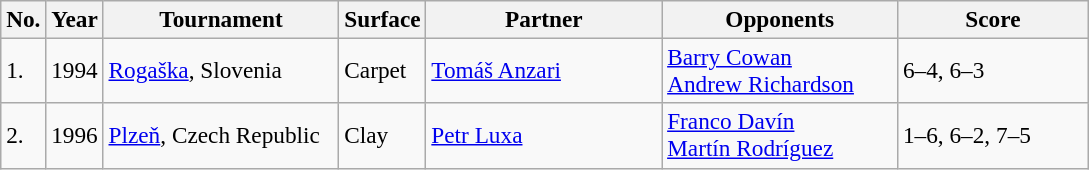<table class="sortable wikitable" style=font-size:97%>
<tr>
<th style="width:20px" class="unsortable">No.</th>
<th>Year</th>
<th style="width:150px">Tournament</th>
<th style="width:50px">Surface</th>
<th style="width:150px">Partner</th>
<th style="width:150px">Opponents</th>
<th style="width:120px" class="unsortable">Score</th>
</tr>
<tr>
<td>1.</td>
<td>1994</td>
<td><a href='#'>Rogaška</a>, Slovenia</td>
<td>Carpet</td>
<td> <a href='#'>Tomáš Anzari</a></td>
<td> <a href='#'>Barry Cowan</a><br> <a href='#'>Andrew Richardson</a></td>
<td>6–4, 6–3</td>
</tr>
<tr>
<td>2.</td>
<td>1996</td>
<td><a href='#'>Plzeň</a>, Czech Republic</td>
<td>Clay</td>
<td> <a href='#'>Petr Luxa</a></td>
<td> <a href='#'>Franco Davín</a><br> <a href='#'>Martín Rodríguez</a></td>
<td>1–6, 6–2, 7–5</td>
</tr>
</table>
